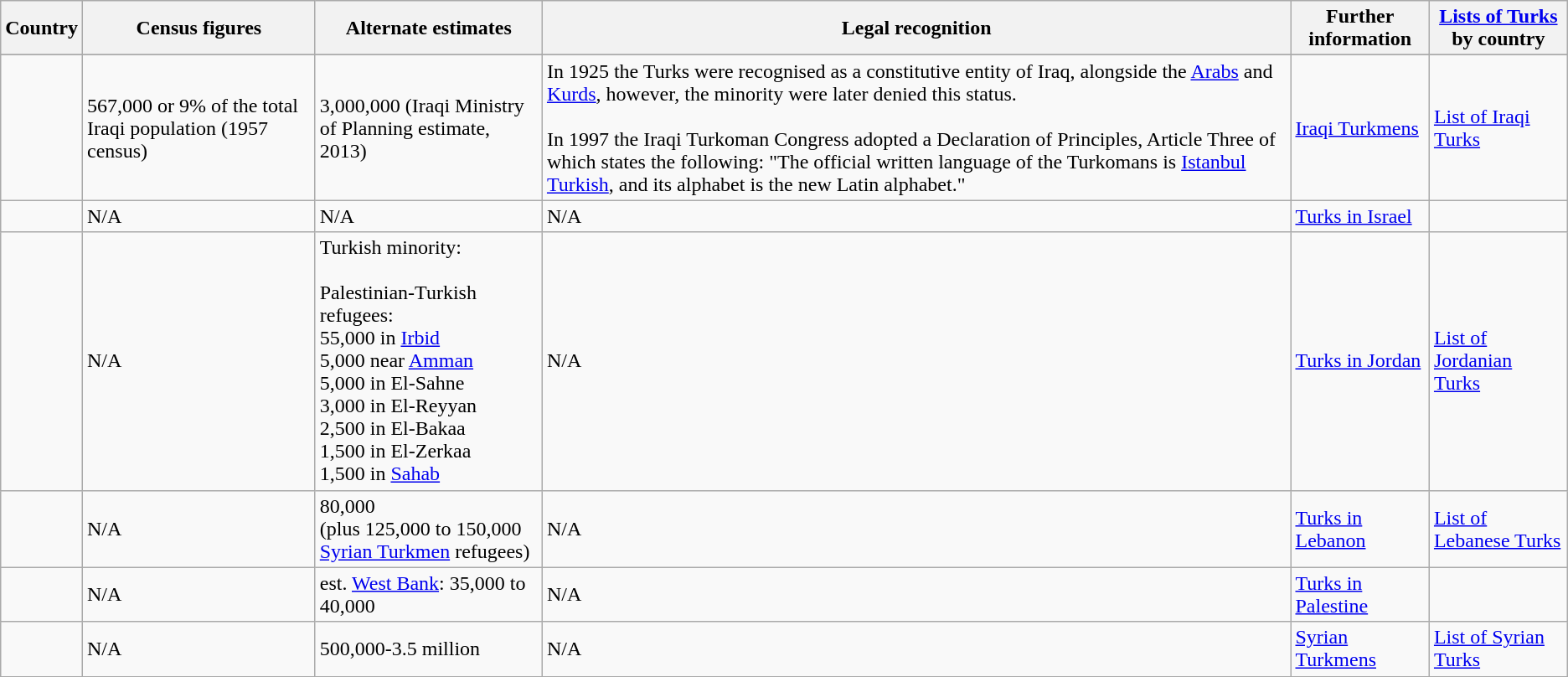<table class="wikitable sortable">
<tr>
<th>Country</th>
<th>Census figures</th>
<th>Alternate estimates</th>
<th>Legal recognition</th>
<th>Further information</th>
<th><a href='#'>Lists of Turks</a> by country</th>
</tr>
<tr>
</tr>
<tr>
<td></td>
<td>567,000 or 9% of the total Iraqi population (1957 census)</td>
<td>3,000,000 (Iraqi Ministry of Planning estimate, 2013)</td>
<td>In 1925 the Turks were recognised as a constitutive entity of Iraq, alongside the <a href='#'>Arabs</a> and <a href='#'>Kurds</a>, however, the minority were later denied this status. <br><br>In 1997 the Iraqi Turkoman Congress adopted a Declaration of Principles, Article Three of which states the following: "The official written language of the Turkomans is <a href='#'>Istanbul Turkish</a>, and its alphabet is the new Latin alphabet."</td>
<td><a href='#'>Iraqi Turkmens</a></td>
<td><a href='#'>List of Iraqi Turks</a></td>
</tr>
<tr>
<td></td>
<td>N/A</td>
<td>N/A</td>
<td>N/A</td>
<td><a href='#'>Turks in Israel</a></td>
<td></td>
</tr>
<tr>
<td></td>
<td>N/A</td>
<td>Turkish minority: <br><br> Palestinian-Turkish refugees: <br> 55,000 in <a href='#'>Irbid</a> <br> 5,000 near <a href='#'>Amman</a> <br> 5,000 in El-Sahne <br> 3,000 in El-Reyyan <br> 2,500 in El-Bakaa <br> 1,500 in El-Zerkaa <br> 1,500 in <a href='#'>Sahab</a></td>
<td>N/A</td>
<td><a href='#'>Turks in Jordan</a></td>
<td><a href='#'>List of Jordanian Turks</a></td>
</tr>
<tr>
<td></td>
<td>N/A</td>
<td>80,000 <br> (plus 125,000 to 150,000 <a href='#'>Syrian Turkmen</a> refugees)</td>
<td>N/A</td>
<td><a href='#'>Turks in Lebanon</a></td>
<td><a href='#'>List of Lebanese Turks</a></td>
</tr>
<tr>
<td></td>
<td>N/A</td>
<td>est. <a href='#'>West Bank</a>: 35,000 to 40,000 <br></td>
<td>N/A</td>
<td><a href='#'>Turks in Palestine</a></td>
<td></td>
</tr>
<tr>
<td></td>
<td>N/A</td>
<td>500,000-3.5 million</td>
<td>N/A</td>
<td><a href='#'>Syrian Turkmens</a></td>
<td><a href='#'>List of Syrian Turks</a></td>
</tr>
<tr>
</tr>
</table>
